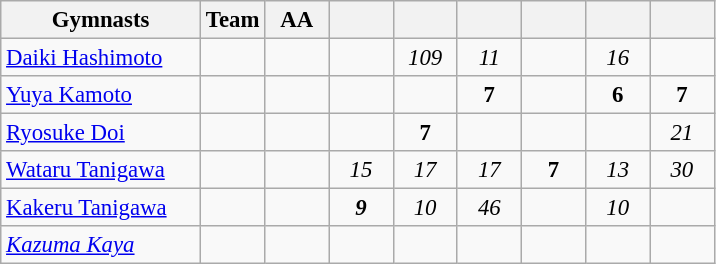<table class="wikitable sortable collapsible autocollapse plainrowheaders" style="text-align:center; font-size:95%;">
<tr>
<th width=28% class=unsortable>Gymnasts</th>
<th width=9% class=unsortable>Team</th>
<th width=9% class=unsortable>AA</th>
<th width=9% class=unsortable></th>
<th width=9% class=unsortable></th>
<th width=9% class=unsortable></th>
<th width=9% class=unsortable></th>
<th width=9% class=unsortable></th>
<th width=9% class=unsortable></th>
</tr>
<tr>
<td align=left><a href='#'>Daiki Hashimoto</a></td>
<td></td>
<td></td>
<td></td>
<td><em>109</em></td>
<td><em>11</em></td>
<td></td>
<td><em>16</em></td>
<td></td>
</tr>
<tr>
<td align=left><a href='#'>Yuya Kamoto</a></td>
<td></td>
<td></td>
<td></td>
<td></td>
<td><strong>7</strong></td>
<td></td>
<td><strong>6</strong></td>
<td><strong>7</strong></td>
</tr>
<tr>
<td align=left><a href='#'>Ryosuke Doi</a></td>
<td></td>
<td></td>
<td></td>
<td><strong>7</strong></td>
<td></td>
<td></td>
<td></td>
<td><em>21</em></td>
</tr>
<tr>
<td align=left><a href='#'>Wataru Tanigawa</a></td>
<td></td>
<td></td>
<td><em>15</em></td>
<td><em>17</em></td>
<td><em>17</em></td>
<td><strong>7</strong></td>
<td><em>13</em></td>
<td><em>30</em></td>
</tr>
<tr>
<td align=left><a href='#'>Kakeru Tanigawa</a></td>
<td></td>
<td></td>
<td><strong><em>9</em></strong></td>
<td><em>10</em></td>
<td><em>46</em></td>
<td></td>
<td><em>10</em></td>
<td></td>
</tr>
<tr>
<td align=left><em><a href='#'>Kazuma Kaya</a></em></td>
<td></td>
<td></td>
<td></td>
<td></td>
<td></td>
<td></td>
<td></td>
<td></td>
</tr>
</table>
